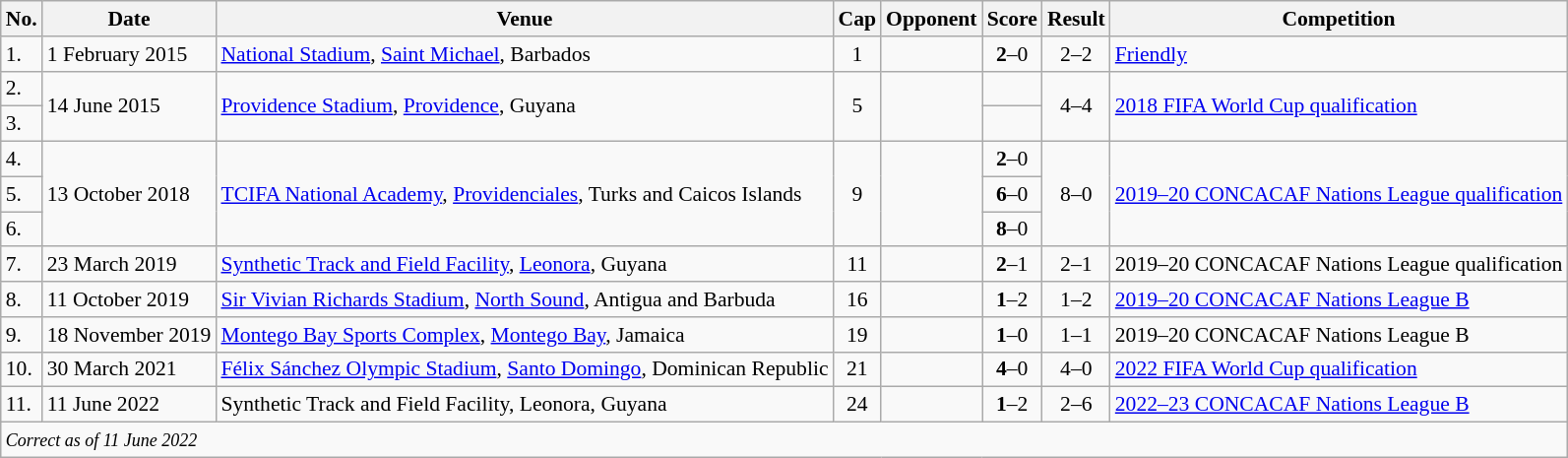<table class="wikitable" style="font-size:90%;">
<tr>
<th>No.</th>
<th>Date</th>
<th>Venue</th>
<th>Cap</th>
<th>Opponent</th>
<th>Score</th>
<th>Result</th>
<th>Competition</th>
</tr>
<tr>
<td>1.</td>
<td>1 February 2015</td>
<td><a href='#'>National Stadium</a>, <a href='#'>Saint Michael</a>, Barbados</td>
<td align=center>1</td>
<td></td>
<td align=center><strong>2</strong>–0</td>
<td align=center>2–2</td>
<td><a href='#'>Friendly</a></td>
</tr>
<tr>
<td>2.</td>
<td rowspan=2>14 June 2015</td>
<td rowspan=2><a href='#'>Providence Stadium</a>, <a href='#'>Providence</a>, Guyana</td>
<td rowspan=2 align=center>5</td>
<td rowspan=2></td>
<td></td>
<td rowspan=2 style="text-align:center;">4–4</td>
<td rowspan=2><a href='#'>2018 FIFA World Cup qualification</a></td>
</tr>
<tr>
<td>3.</td>
<td></td>
</tr>
<tr>
<td>4.</td>
<td rowspan=3>13 October 2018</td>
<td rowspan=3><a href='#'>TCIFA National Academy</a>, <a href='#'>Providenciales</a>, Turks and Caicos Islands</td>
<td rowspan=3 align=center>9</td>
<td rowspan=3></td>
<td align=center><strong>2</strong>–0</td>
<td rowspan=3 style="text-align:center">8–0</td>
<td rowspan=3><a href='#'>2019–20 CONCACAF Nations League qualification</a></td>
</tr>
<tr>
<td>5.</td>
<td align=center><strong>6</strong>–0</td>
</tr>
<tr>
<td>6.</td>
<td align=center><strong>8</strong>–0</td>
</tr>
<tr>
<td>7.</td>
<td>23 March 2019</td>
<td><a href='#'>Synthetic Track and Field Facility</a>, <a href='#'>Leonora</a>, Guyana</td>
<td align=center>11</td>
<td></td>
<td align=center><strong>2</strong>–1</td>
<td align=center>2–1</td>
<td>2019–20 CONCACAF Nations League qualification</td>
</tr>
<tr>
<td>8.</td>
<td>11 October 2019</td>
<td><a href='#'>Sir Vivian Richards Stadium</a>, <a href='#'>North Sound</a>, Antigua and Barbuda</td>
<td align=center>16</td>
<td></td>
<td align=center><strong>1</strong>–2</td>
<td align=center>1–2</td>
<td><a href='#'>2019–20 CONCACAF Nations League B</a></td>
</tr>
<tr>
<td>9.</td>
<td>18 November 2019</td>
<td><a href='#'>Montego Bay Sports Complex</a>, <a href='#'>Montego Bay</a>, Jamaica</td>
<td align=center>19</td>
<td></td>
<td align=center><strong>1</strong>–0</td>
<td align=center>1–1</td>
<td>2019–20 CONCACAF Nations League B</td>
</tr>
<tr>
<td>10.</td>
<td>30 March 2021</td>
<td><a href='#'>Félix Sánchez Olympic Stadium</a>, <a href='#'>Santo Domingo</a>, Dominican Republic</td>
<td align=center>21</td>
<td></td>
<td align=center><strong>4</strong>–0</td>
<td align=center>4–0</td>
<td><a href='#'>2022 FIFA World Cup qualification</a></td>
</tr>
<tr>
<td>11.</td>
<td>11 June 2022</td>
<td>Synthetic Track and Field Facility, Leonora, Guyana</td>
<td align=center>24</td>
<td></td>
<td align=center><strong>1</strong>–2</td>
<td align=center>2–6</td>
<td><a href='#'>2022–23 CONCACAF Nations League B</a></td>
</tr>
<tr>
<td colspan="12"><small><em>Correct as of 11 June 2022</em></small></td>
</tr>
</table>
